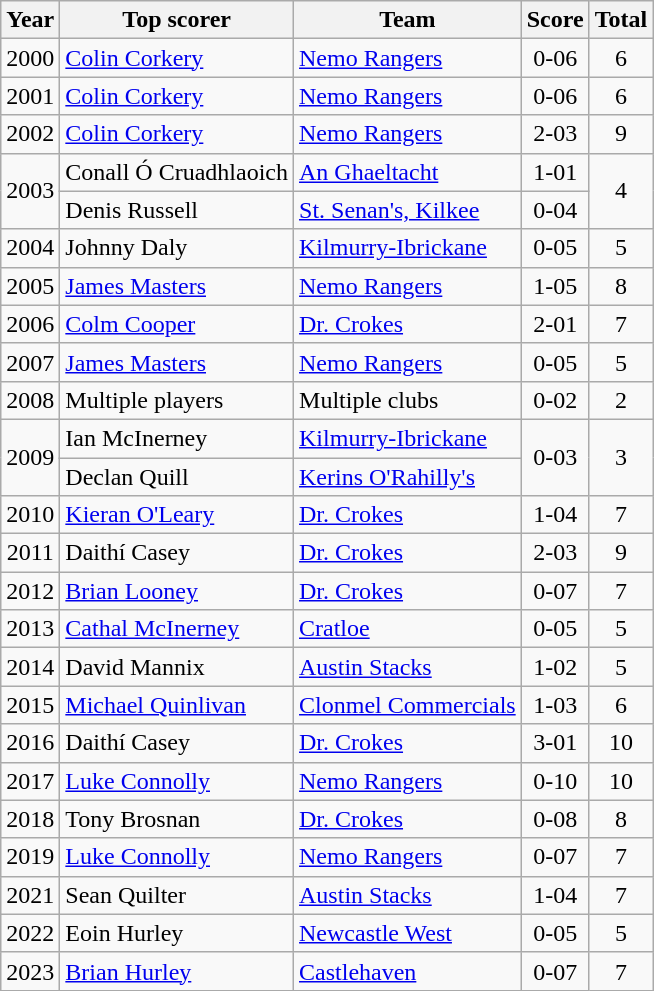<table class="wikitable" style="text-align:center;">
<tr>
<th>Year</th>
<th>Top scorer</th>
<th>Team</th>
<th>Score</th>
<th>Total</th>
</tr>
<tr>
<td>2000</td>
<td style="text-align:left;"><a href='#'>Colin Corkery</a></td>
<td style="text-align:left;"><a href='#'>Nemo Rangers</a></td>
<td>0-06</td>
<td>6</td>
</tr>
<tr>
<td>2001</td>
<td style="text-align:left;"><a href='#'>Colin Corkery</a></td>
<td style="text-align:left;"><a href='#'>Nemo Rangers</a></td>
<td>0-06</td>
<td>6</td>
</tr>
<tr>
<td>2002</td>
<td style="text-align:left;"><a href='#'>Colin Corkery</a></td>
<td style="text-align:left;"><a href='#'>Nemo Rangers</a></td>
<td>2-03</td>
<td>9</td>
</tr>
<tr>
<td rowspan=2>2003</td>
<td style="text-align:left;">Conall Ó Cruadhlaoich</td>
<td style="text-align:left;"><a href='#'>An Ghaeltacht</a></td>
<td>1-01</td>
<td rowspan=2>4</td>
</tr>
<tr>
<td style="text-align:left;">Denis Russell</td>
<td style="text-align:left;"><a href='#'>St. Senan's, Kilkee</a></td>
<td>0-04</td>
</tr>
<tr>
<td>2004</td>
<td style="text-align:left;">Johnny Daly</td>
<td style="text-align:left;"><a href='#'>Kilmurry-Ibrickane</a></td>
<td>0-05</td>
<td>5</td>
</tr>
<tr>
<td>2005</td>
<td style="text-align:left;"><a href='#'>James Masters</a></td>
<td style="text-align:left;"><a href='#'>Nemo Rangers</a></td>
<td>1-05</td>
<td>8</td>
</tr>
<tr>
<td>2006</td>
<td style="text-align:left;"><a href='#'>Colm Cooper</a></td>
<td style="text-align:left;"><a href='#'>Dr. Crokes</a></td>
<td>2-01</td>
<td>7</td>
</tr>
<tr>
<td>2007</td>
<td style="text-align:left;"><a href='#'>James Masters</a></td>
<td style="text-align:left;"><a href='#'>Nemo Rangers</a></td>
<td>0-05</td>
<td>5</td>
</tr>
<tr>
<td>2008</td>
<td style="text-align:left;">Multiple players</td>
<td style="text-align:left;">Multiple clubs</td>
<td>0-02</td>
<td>2</td>
</tr>
<tr>
<td rowspan=2>2009</td>
<td style="text-align:left;">Ian McInerney</td>
<td style="text-align:left;"><a href='#'>Kilmurry-Ibrickane</a></td>
<td rowspan=2>0-03</td>
<td rowspan=2>3</td>
</tr>
<tr>
<td style="text-align:left;">Declan Quill</td>
<td style="text-align:left;"><a href='#'>Kerins O'Rahilly's</a></td>
</tr>
<tr>
<td>2010</td>
<td style="text-align:left;"><a href='#'>Kieran O'Leary</a></td>
<td style="text-align:left;"><a href='#'>Dr. Crokes</a></td>
<td>1-04</td>
<td>7</td>
</tr>
<tr>
<td>2011</td>
<td style="text-align:left;">Daithí Casey</td>
<td style="text-align:left;"><a href='#'>Dr. Crokes</a></td>
<td>2-03</td>
<td>9</td>
</tr>
<tr>
<td>2012</td>
<td style="text-align:left;"><a href='#'>Brian Looney</a></td>
<td style="text-align:left;"><a href='#'>Dr. Crokes</a></td>
<td>0-07</td>
<td>7</td>
</tr>
<tr>
<td>2013</td>
<td style="text-align:left;"><a href='#'>Cathal McInerney</a></td>
<td style="text-align:left;"><a href='#'>Cratloe</a></td>
<td>0-05</td>
<td>5</td>
</tr>
<tr>
<td>2014</td>
<td style="text-align:left;">David Mannix</td>
<td style="text-align:left;"><a href='#'>Austin Stacks</a></td>
<td>1-02</td>
<td>5</td>
</tr>
<tr>
<td>2015</td>
<td style="text-align:left;"><a href='#'>Michael Quinlivan</a></td>
<td style="text-align:left;"><a href='#'>Clonmel Commercials</a></td>
<td>1-03</td>
<td>6</td>
</tr>
<tr>
<td>2016</td>
<td style="text-align:left;">Daithí Casey</td>
<td style="text-align:left;"><a href='#'>Dr. Crokes</a></td>
<td>3-01</td>
<td>10</td>
</tr>
<tr>
<td>2017</td>
<td style="text-align:left;"><a href='#'>Luke Connolly</a></td>
<td style="text-align:left;"><a href='#'>Nemo Rangers</a></td>
<td>0-10</td>
<td>10</td>
</tr>
<tr>
<td>2018</td>
<td style="text-align:left;">Tony Brosnan</td>
<td style="text-align:left;"><a href='#'>Dr. Crokes</a></td>
<td>0-08</td>
<td>8</td>
</tr>
<tr>
<td>2019</td>
<td style="text-align:left;"><a href='#'>Luke Connolly</a></td>
<td style="text-align:left;"><a href='#'>Nemo Rangers</a></td>
<td>0-07</td>
<td>7</td>
</tr>
<tr>
<td>2021</td>
<td style="text-align:left;">Sean Quilter</td>
<td style="text-align:left;"><a href='#'>Austin Stacks</a></td>
<td>1-04</td>
<td>7</td>
</tr>
<tr>
<td>2022</td>
<td style="text-align:left;">Eoin Hurley</td>
<td style="text-align:left;"><a href='#'>Newcastle West</a></td>
<td>0-05</td>
<td>5</td>
</tr>
<tr>
<td>2023</td>
<td style="text-align:left;"><a href='#'>Brian Hurley</a></td>
<td style="text-align:left;"><a href='#'>Castlehaven</a></td>
<td>0-07</td>
<td>7</td>
</tr>
</table>
